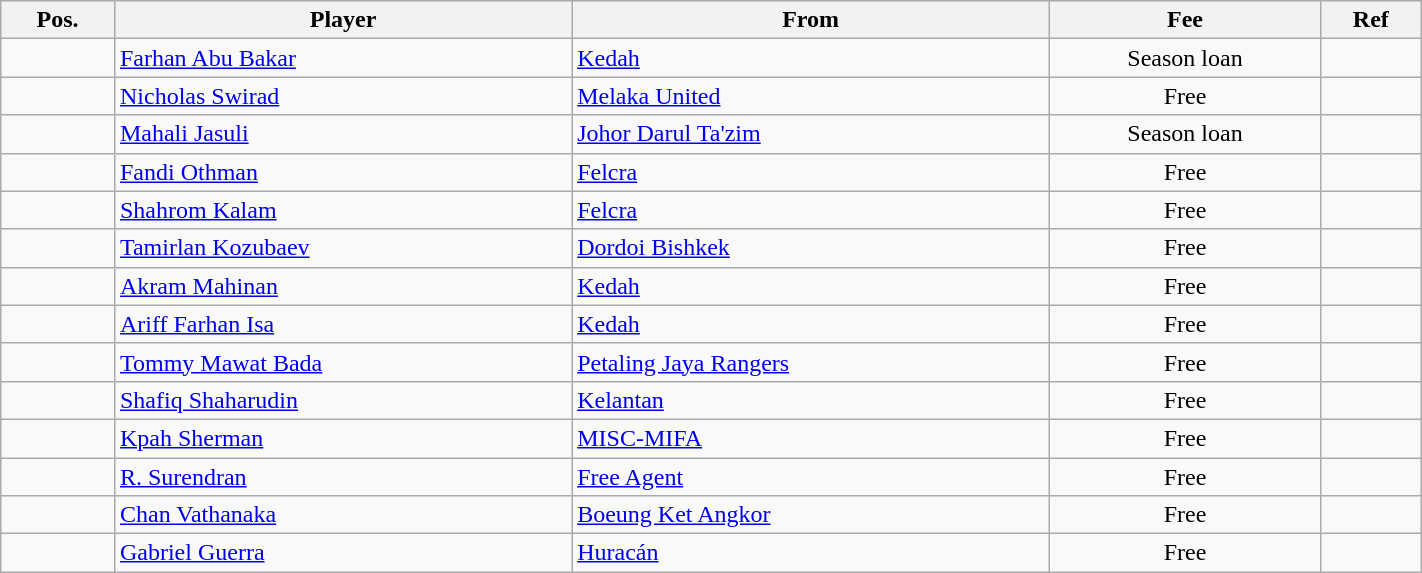<table class="wikitable" style="text-align:center;width:75%;">
<tr>
<th>Pos.</th>
<th>Player</th>
<th>From</th>
<th>Fee</th>
<th>Ref</th>
</tr>
<tr>
<td></td>
<td align=left> <a href='#'>Farhan Abu Bakar</a></td>
<td align=left> <a href='#'>Kedah</a></td>
<td>Season loan</td>
<td></td>
</tr>
<tr>
<td></td>
<td align=left> <a href='#'>Nicholas Swirad</a></td>
<td align=left> <a href='#'>Melaka United</a></td>
<td>Free</td>
<td></td>
</tr>
<tr>
<td></td>
<td align=left> <a href='#'>Mahali Jasuli</a></td>
<td align=left> <a href='#'>Johor Darul Ta'zim</a></td>
<td>Season loan</td>
<td></td>
</tr>
<tr>
<td></td>
<td align=left> <a href='#'>Fandi Othman</a></td>
<td align=left> <a href='#'>Felcra</a></td>
<td>Free</td>
<td></td>
</tr>
<tr>
<td></td>
<td align=left> <a href='#'>Shahrom Kalam</a></td>
<td align=left> <a href='#'>Felcra</a></td>
<td>Free</td>
<td></td>
</tr>
<tr>
<td></td>
<td align=left> <a href='#'>Tamirlan Kozubaev</a></td>
<td align=left> <a href='#'>Dordoi Bishkek</a></td>
<td>Free</td>
<td></td>
</tr>
<tr>
<td></td>
<td align=left> <a href='#'>Akram Mahinan</a></td>
<td align=left> <a href='#'>Kedah</a></td>
<td>Free</td>
<td></td>
</tr>
<tr>
<td></td>
<td align=left> <a href='#'>Ariff Farhan Isa</a></td>
<td align=left> <a href='#'>Kedah</a></td>
<td>Free</td>
<td></td>
</tr>
<tr>
<td></td>
<td align=left> <a href='#'>Tommy Mawat Bada</a></td>
<td align=left> <a href='#'>Petaling Jaya Rangers</a></td>
<td>Free</td>
<td></td>
</tr>
<tr>
<td></td>
<td align=left> <a href='#'>Shafiq Shaharudin</a></td>
<td align=left> <a href='#'>Kelantan</a></td>
<td>Free</td>
<td></td>
</tr>
<tr>
<td></td>
<td align=left> <a href='#'>Kpah Sherman</a></td>
<td align=left> <a href='#'>MISC-MIFA</a></td>
<td>Free</td>
<td></td>
</tr>
<tr>
<td></td>
<td align=left> <a href='#'>R. Surendran</a></td>
<td align=left><a href='#'>Free Agent</a></td>
<td>Free</td>
<td></td>
</tr>
<tr>
<td></td>
<td align=left> <a href='#'>Chan Vathanaka</a></td>
<td align=left> <a href='#'>Boeung Ket Angkor</a></td>
<td>Free</td>
<td></td>
</tr>
<tr>
<td></td>
<td align=left> <a href='#'>Gabriel Guerra</a></td>
<td align=left> <a href='#'>Huracán</a></td>
<td>Free</td>
<td></td>
</tr>
</table>
